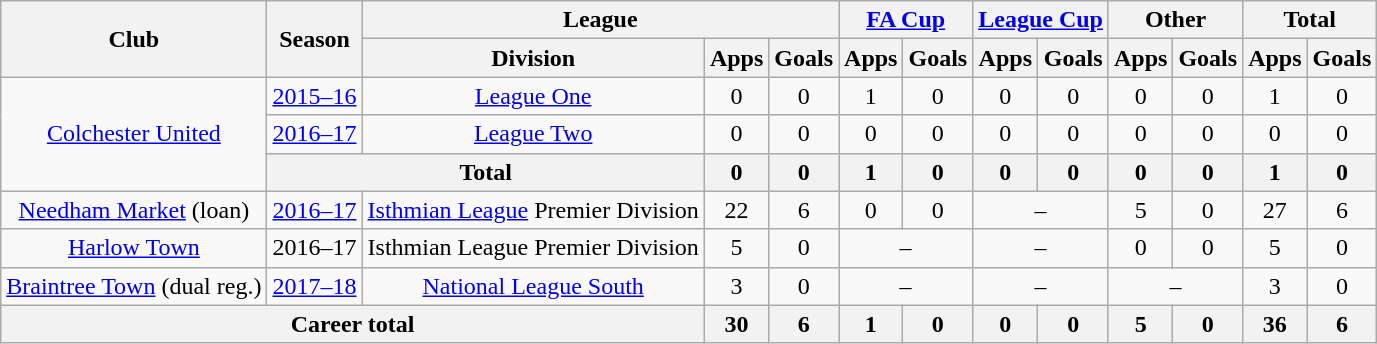<table class=wikitable style="text-align: center;">
<tr>
<th rowspan=2>Club</th>
<th rowspan=2>Season</th>
<th colspan=3>League</th>
<th colspan=2><a href='#'>FA Cup</a></th>
<th colspan=2><a href='#'>League Cup</a></th>
<th colspan=2>Other</th>
<th colspan=2>Total</th>
</tr>
<tr>
<th>Division</th>
<th>Apps</th>
<th>Goals</th>
<th>Apps</th>
<th>Goals</th>
<th>Apps</th>
<th>Goals</th>
<th>Apps</th>
<th>Goals</th>
<th>Apps</th>
<th>Goals</th>
</tr>
<tr>
<td rowspan="3"><a href='#'>Colchester United</a></td>
<td><a href='#'>2015–16</a></td>
<td><a href='#'>League One</a></td>
<td>0</td>
<td>0</td>
<td>1</td>
<td>0</td>
<td>0</td>
<td>0</td>
<td>0</td>
<td>0</td>
<td>1</td>
<td>0</td>
</tr>
<tr>
<td><a href='#'>2016–17</a></td>
<td><a href='#'>League Two</a></td>
<td>0</td>
<td>0</td>
<td>0</td>
<td>0</td>
<td>0</td>
<td>0</td>
<td>0</td>
<td>0</td>
<td>0</td>
<td>0</td>
</tr>
<tr>
<th colspan=2>Total</th>
<th>0</th>
<th>0</th>
<th>1</th>
<th>0</th>
<th>0</th>
<th>0</th>
<th>0</th>
<th>0</th>
<th>1</th>
<th>0</th>
</tr>
<tr>
<td><a href='#'>Needham Market</a> (loan)</td>
<td><a href='#'>2016–17</a></td>
<td><a href='#'>Isthmian League</a> Premier Division</td>
<td>22</td>
<td>6</td>
<td>0</td>
<td>0</td>
<td colspan=2>–</td>
<td>5</td>
<td>0</td>
<td>27</td>
<td>6</td>
</tr>
<tr>
<td><a href='#'>Harlow Town</a></td>
<td>2016–17</td>
<td>Isthmian League Premier Division</td>
<td>5</td>
<td>0</td>
<td colspan="2">–</td>
<td colspan=2>–</td>
<td>0</td>
<td>0</td>
<td>5</td>
<td>0</td>
</tr>
<tr>
<td><a href='#'>Braintree Town</a> (dual reg.)</td>
<td><a href='#'>2017–18</a></td>
<td><a href='#'>National League South</a></td>
<td>3</td>
<td>0</td>
<td colspan="2">–</td>
<td colspan=2>–</td>
<td colspan="2">–</td>
<td>3</td>
<td>0</td>
</tr>
<tr>
<th colspan="3">Career total</th>
<th>30</th>
<th>6</th>
<th>1</th>
<th>0</th>
<th>0</th>
<th>0</th>
<th>5</th>
<th>0</th>
<th>36</th>
<th>6</th>
</tr>
</table>
